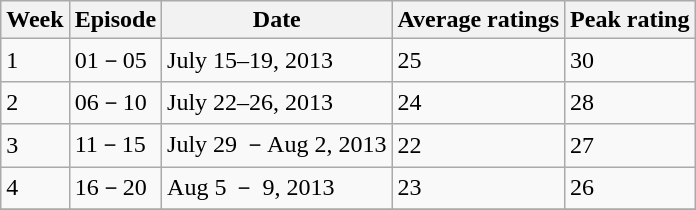<table class="wikitable">
<tr>
<th>Week</th>
<th>Episode</th>
<th>Date</th>
<th>Average ratings</th>
<th>Peak rating</th>
</tr>
<tr>
<td>1</td>
<td>01－05</td>
<td>July 15–19, 2013</td>
<td>25</td>
<td>30</td>
</tr>
<tr>
<td>2</td>
<td>06－10</td>
<td>July 22–26, 2013</td>
<td>24</td>
<td>28</td>
</tr>
<tr>
<td>3</td>
<td>11－15</td>
<td>July 29 －Aug 2, 2013</td>
<td>22</td>
<td>27</td>
</tr>
<tr>
<td>4</td>
<td>16－20</td>
<td>Aug 5 － 9, 2013</td>
<td>23</td>
<td>26</td>
</tr>
<tr>
</tr>
</table>
